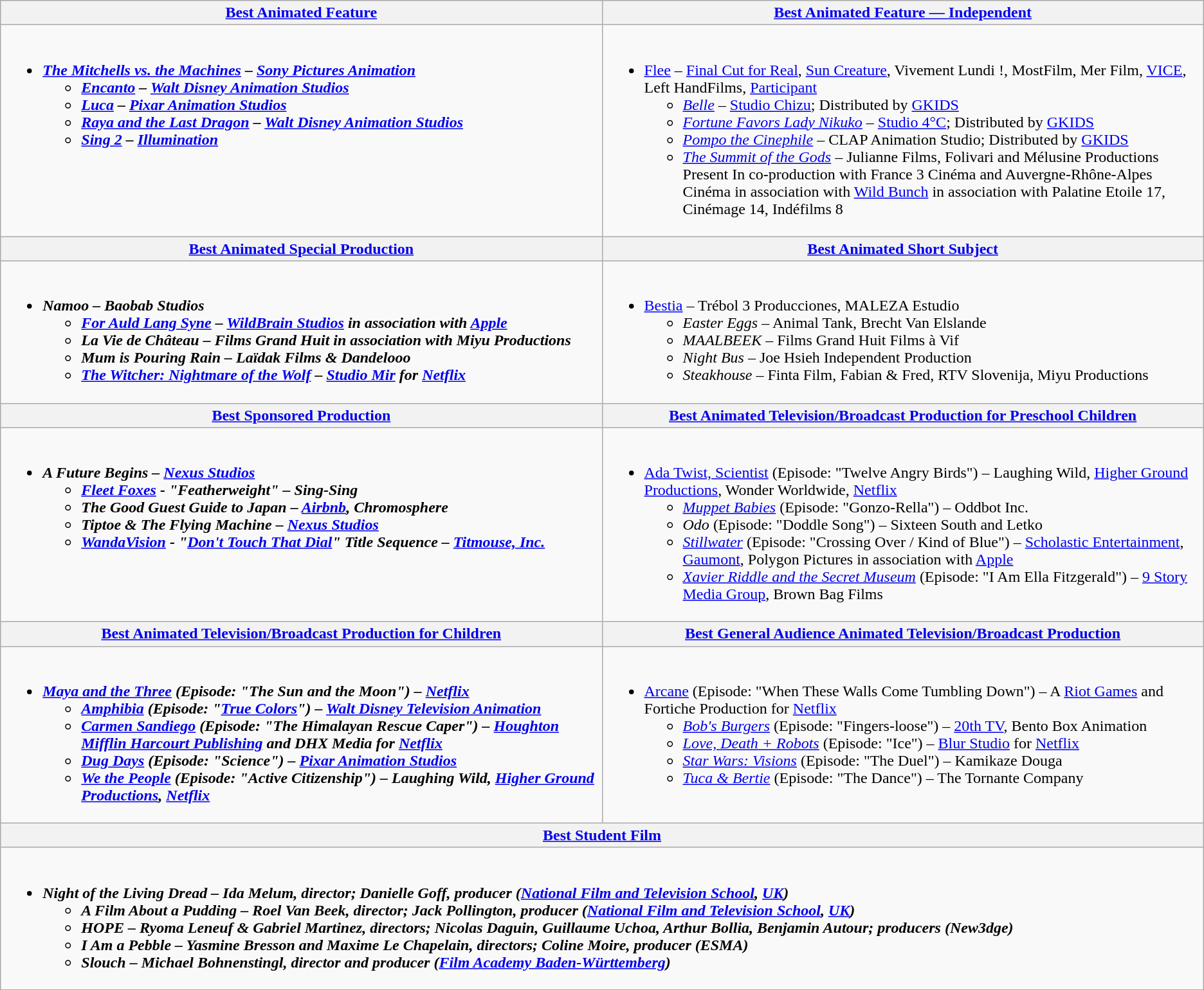<table class="wikitable" style="width=100%">
<tr>
<th width=50%><a href='#'>Best Animated Feature</a></th>
<th width=50%><a href='#'>Best Animated Feature — Independent</a></th>
</tr>
<tr>
<td valign="top"><br><ul><li><strong><em><a href='#'>The Mitchells vs. the Machines</a><em> – <a href='#'>Sony Pictures Animation</a><strong><ul><li></em><a href='#'>Encanto</a><em> – <a href='#'>Walt Disney Animation Studios</a></li><li></em><a href='#'>Luca</a><em> – <a href='#'>Pixar Animation Studios</a></li><li></em><a href='#'>Raya and the Last Dragon</a><em> – <a href='#'>Walt Disney Animation Studios</a></li><li></em><a href='#'>Sing 2</a><em> – <a href='#'>Illumination</a></li></ul></li></ul></td>
<td valign="top"><br><ul><li></em></strong><a href='#'>Flee</a></em> – <a href='#'>Final Cut for Real</a>, <a href='#'>Sun Creature</a>, Vivement Lundi !, MostFilm, Mer Film, <a href='#'>VICE</a>, Left HandFilms, <a href='#'>Participant</a></strong><ul><li><em><a href='#'>Belle</a></em> – <a href='#'>Studio Chizu</a>; Distributed by <a href='#'>GKIDS</a></li><li><em><a href='#'>Fortune Favors Lady Nikuko</a></em> – <a href='#'>Studio 4°C</a>; Distributed by <a href='#'>GKIDS</a></li><li><em><a href='#'>Pompo the Cinephile</a></em> – CLAP Animation Studio; Distributed by <a href='#'>GKIDS</a></li><li><em><a href='#'>The Summit of the Gods</a></em> – Julianne Films, Folivari and Mélusine Productions Present In co-production with France 3 Cinéma and Auvergne-Rhône-Alpes Cinéma in association with <a href='#'>Wild Bunch</a> in association with Palatine Etoile 17, Cinémage 14, Indéfilms 8</li></ul></li></ul></td>
</tr>
<tr>
<th style="width=50%"><a href='#'>Best Animated Special Production</a></th>
<th style="width=50%"><a href='#'>Best Animated Short Subject</a></th>
</tr>
<tr>
<td valign="top"><br><ul><li><strong><em>Namoo<em> – Baobab Studios<strong><ul><li></em><a href='#'>For Auld Lang Syne</a><em> – <a href='#'>WildBrain Studios</a> in association with <a href='#'>Apple</a></li><li></em>La Vie de Château<em> – Films Grand Huit in association with Miyu Productions</li><li></em>Mum is Pouring Rain<em> – Laïdak Films & Dandelooo</li><li></em><a href='#'>The Witcher: Nightmare of the Wolf</a><em> – <a href='#'>Studio Mir</a> for <a href='#'>Netflix</a></li></ul></li></ul></td>
<td valign="top"><br><ul><li></em></strong><a href='#'>Bestia</a></em> – Trébol 3 Producciones, MALEZA Estudio</strong><ul><li><em>Easter Eggs</em> – Animal Tank, Brecht Van Elslande</li><li><em>MAALBEEK</em> – Films Grand Huit Films à Vif</li><li><em>Night Bus</em> – Joe Hsieh Independent Production</li><li><em>Steakhouse</em> – Finta Film, Fabian & Fred, RTV Slovenija, Miyu Productions</li></ul></li></ul></td>
</tr>
<tr>
<th style="width=50%"><a href='#'>Best Sponsored Production</a></th>
<th style="width=50%"><a href='#'>Best Animated Television/Broadcast Production for Preschool Children</a></th>
</tr>
<tr>
<td valign="top"><br><ul><li><strong><em>A Future Begins<em> – <a href='#'>Nexus Studios</a><strong><ul><li></em><a href='#'>Fleet Foxes</a><em> - "Featherweight" – Sing-Sing</li><li></em>The Good Guest Guide to Japan<em> – <a href='#'>Airbnb</a>, Chromosphere</li><li></em>Tiptoe & The Flying Machine<em> – <a href='#'>Nexus Studios</a></li><li></em><a href='#'>WandaVision</a><em> - "<a href='#'>Don't Touch That Dial</a>" Title Sequence – <a href='#'>Titmouse, Inc.</a></li></ul></li></ul></td>
<td valign="top"><br><ul><li></em></strong><a href='#'>Ada Twist, Scientist</a></em> (Episode: "Twelve Angry Birds") – Laughing Wild, <a href='#'>Higher Ground Productions</a>, Wonder Worldwide, <a href='#'>Netflix</a></strong><ul><li><em><a href='#'>Muppet Babies</a></em> (Episode: "Gonzo-Rella") – Oddbot Inc.</li><li><em>Odo</em> (Episode: "Doddle Song") – Sixteen South and Letko</li><li><em><a href='#'>Stillwater</a></em> (Episode: "Crossing Over / Kind of Blue") – <a href='#'>Scholastic Entertainment</a>, <a href='#'>Gaumont</a>, Polygon Pictures in association with <a href='#'>Apple</a></li><li><em><a href='#'>Xavier Riddle and the Secret Museum</a></em> (Episode: "I Am Ella Fitzgerald") – <a href='#'>9 Story Media Group</a>, Brown Bag Films</li></ul></li></ul></td>
</tr>
<tr>
<th style="width=50%"><a href='#'>Best Animated Television/Broadcast Production for Children</a></th>
<th style="width=50%"><a href='#'>Best General Audience Animated Television/Broadcast Production</a></th>
</tr>
<tr>
<td valign="top"><br><ul><li><strong><em><a href='#'>Maya and the Three</a><em> (Episode: "The Sun and the Moon") – <a href='#'>Netflix</a><strong><ul><li></em><a href='#'>Amphibia</a><em> (Episode: "<a href='#'>True Colors</a>") – <a href='#'>Walt Disney Television Animation</a></li><li></em><a href='#'>Carmen Sandiego</a><em> (Episode: "The Himalayan Rescue Caper") – <a href='#'>Houghton Mifflin Harcourt Publishing</a> and DHX Media for <a href='#'>Netflix</a></li><li></em><a href='#'>Dug Days</a><em> (Episode: "Science") – <a href='#'>Pixar Animation Studios</a></li><li></em><a href='#'>We the People</a><em> (Episode: "Active Citizenship") – Laughing Wild, <a href='#'>Higher Ground Productions</a>, <a href='#'>Netflix</a></li></ul></li></ul></td>
<td valign="top"><br><ul><li></em></strong><a href='#'>Arcane</a></em> (Episode: "When These Walls Come Tumbling Down") – A <a href='#'>Riot Games</a> and Fortiche Production for <a href='#'>Netflix</a></strong><ul><li><em><a href='#'>Bob's Burgers</a></em> (Episode: "Fingers-loose") – <a href='#'>20th TV</a>, Bento Box Animation</li><li><em><a href='#'>Love, Death + Robots</a></em> (Episode: "Ice") – <a href='#'>Blur Studio</a> for <a href='#'>Netflix</a></li><li><em><a href='#'>Star Wars: Visions</a></em> (Episode: "The Duel") – Kamikaze Douga</li><li><em><a href='#'>Tuca & Bertie</a></em> (Episode: "The Dance") – The Tornante Company</li></ul></li></ul></td>
</tr>
<tr>
<th colspan="2" style="width=50%"><a href='#'>Best Student Film</a></th>
</tr>
<tr>
<td colspan="2" valign="top"><br><ul><li><strong><em>Night of the Living Dread<em> – Ida Melum, director; Danielle Goff, producer (<a href='#'>National Film and Television School</a>, <a href='#'>UK</a>)<strong><ul><li></em>A Film About a Pudding<em> – Roel Van Beek, director; Jack Pollington, producer (<a href='#'>National Film and Television School</a>, <a href='#'>UK</a>)</li><li></em>HOPE<em> – Ryoma Leneuf & Gabriel Martinez, directors; Nicolas Daguin, Guillaume Uchoa, Arthur Bollia, Benjamin Autour; producers (New3dge)</li><li></em>I Am a Pebble<em> – Yasmine Bresson and Maxime Le Chapelain, directors; Coline Moire, producer (ESMA)</li><li></em>Slouch<em> – Michael Bohnenstingl, director and producer (<a href='#'>Film Academy Baden-Württemberg</a>)</li></ul></li></ul></td>
</tr>
<tr>
</tr>
</table>
